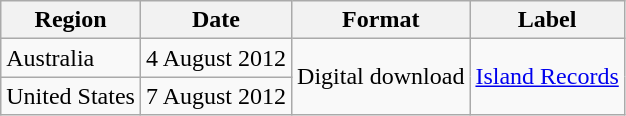<table class=wikitable>
<tr>
<th>Region</th>
<th>Date</th>
<th>Format</th>
<th>Label</th>
</tr>
<tr>
<td>Australia</td>
<td>4 August 2012</td>
<td rowspan="2">Digital download</td>
<td rowspan="2"><a href='#'>Island Records</a></td>
</tr>
<tr>
<td>United States</td>
<td>7 August 2012</td>
</tr>
</table>
